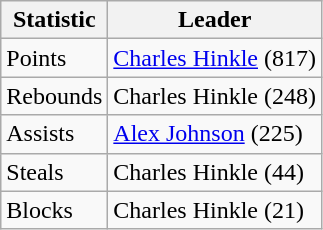<table class="wikitable">
<tr>
<th>Statistic</th>
<th>Leader</th>
</tr>
<tr>
<td>Points</td>
<td><a href='#'>Charles Hinkle</a> (817)</td>
</tr>
<tr>
<td>Rebounds</td>
<td>Charles Hinkle (248)</td>
</tr>
<tr>
<td>Assists</td>
<td><a href='#'>Alex Johnson</a> (225)</td>
</tr>
<tr>
<td>Steals</td>
<td>Charles Hinkle (44)</td>
</tr>
<tr>
<td>Blocks</td>
<td>Charles Hinkle (21)</td>
</tr>
</table>
